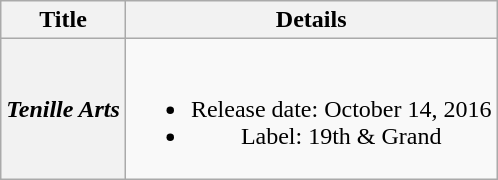<table class="wikitable plainrowheaders" style="text-align:center;">
<tr>
<th scope="col">Title</th>
<th scope="col">Details</th>
</tr>
<tr>
<th scope="row"><em>Tenille Arts</em></th>
<td><br><ul><li>Release date: October 14, 2016</li><li>Label: 19th & Grand</li></ul></td>
</tr>
</table>
